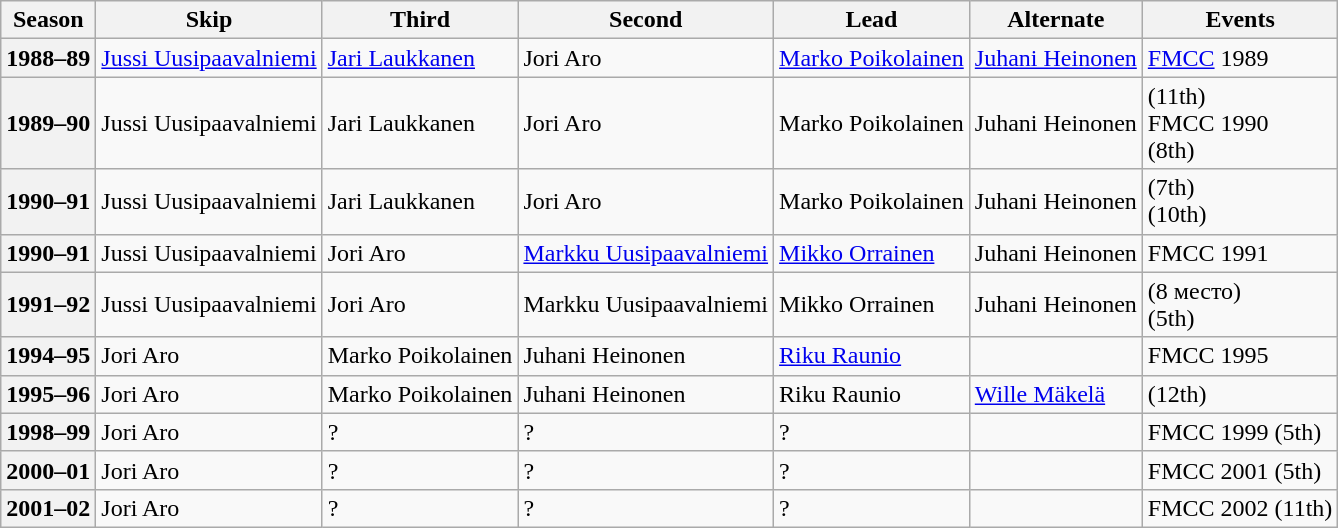<table class="wikitable">
<tr>
<th scope="col">Season</th>
<th scope="col">Skip</th>
<th scope="col">Third</th>
<th scope="col">Second</th>
<th scope="col">Lead</th>
<th scope="col">Alternate</th>
<th scope="col">Events</th>
</tr>
<tr>
<th scope="row">1988–89</th>
<td><a href='#'>Jussi Uusipaavalniemi</a></td>
<td><a href='#'>Jari Laukkanen</a></td>
<td>Jori Aro</td>
<td><a href='#'>Marko Poikolainen</a></td>
<td><a href='#'>Juhani Heinonen</a></td>
<td><a href='#'>FMCC</a> 1989 </td>
</tr>
<tr>
<th scope="row">1989–90</th>
<td>Jussi Uusipaavalniemi</td>
<td>Jari Laukkanen</td>
<td>Jori Aro</td>
<td>Marko Poikolainen</td>
<td>Juhani Heinonen</td>
<td> (11th)<br>FMCC 1990 <br> (8th)</td>
</tr>
<tr>
<th scope="row">1990–91</th>
<td>Jussi Uusipaavalniemi</td>
<td>Jari Laukkanen</td>
<td>Jori Aro</td>
<td>Marko Poikolainen</td>
<td>Juhani Heinonen</td>
<td> (7th)<br> (10th)</td>
</tr>
<tr>
<th scope="row">1990–91</th>
<td>Jussi Uusipaavalniemi</td>
<td>Jori Aro</td>
<td><a href='#'>Markku Uusipaavalniemi</a></td>
<td><a href='#'>Mikko Orrainen</a></td>
<td>Juhani Heinonen</td>
<td>FMCC 1991 </td>
</tr>
<tr>
<th scope="row">1991–92</th>
<td>Jussi Uusipaavalniemi</td>
<td>Jori Aro</td>
<td>Markku Uusipaavalniemi</td>
<td>Mikko Orrainen</td>
<td>Juhani Heinonen</td>
<td> (8 место)<br> (5th)</td>
</tr>
<tr>
<th scope="row">1994–95</th>
<td>Jori Aro</td>
<td>Marko Poikolainen</td>
<td>Juhani Heinonen</td>
<td><a href='#'>Riku Raunio</a></td>
<td></td>
<td>FMCC 1995 </td>
</tr>
<tr>
<th scope="row">1995–96</th>
<td>Jori Aro</td>
<td>Marko Poikolainen</td>
<td>Juhani Heinonen</td>
<td>Riku Raunio</td>
<td><a href='#'>Wille Mäkelä</a></td>
<td> (12th)</td>
</tr>
<tr>
<th scope="row">1998–99</th>
<td>Jori Aro</td>
<td>?</td>
<td>?</td>
<td>?</td>
<td></td>
<td>FMCC 1999 (5th)</td>
</tr>
<tr>
<th scope="row">2000–01</th>
<td>Jori Aro</td>
<td>?</td>
<td>?</td>
<td>?</td>
<td></td>
<td>FMCC 2001 (5th)</td>
</tr>
<tr>
<th scope="row">2001–02</th>
<td>Jori Aro</td>
<td>?</td>
<td>?</td>
<td>?</td>
<td></td>
<td>FMCC 2002 (11th)</td>
</tr>
</table>
